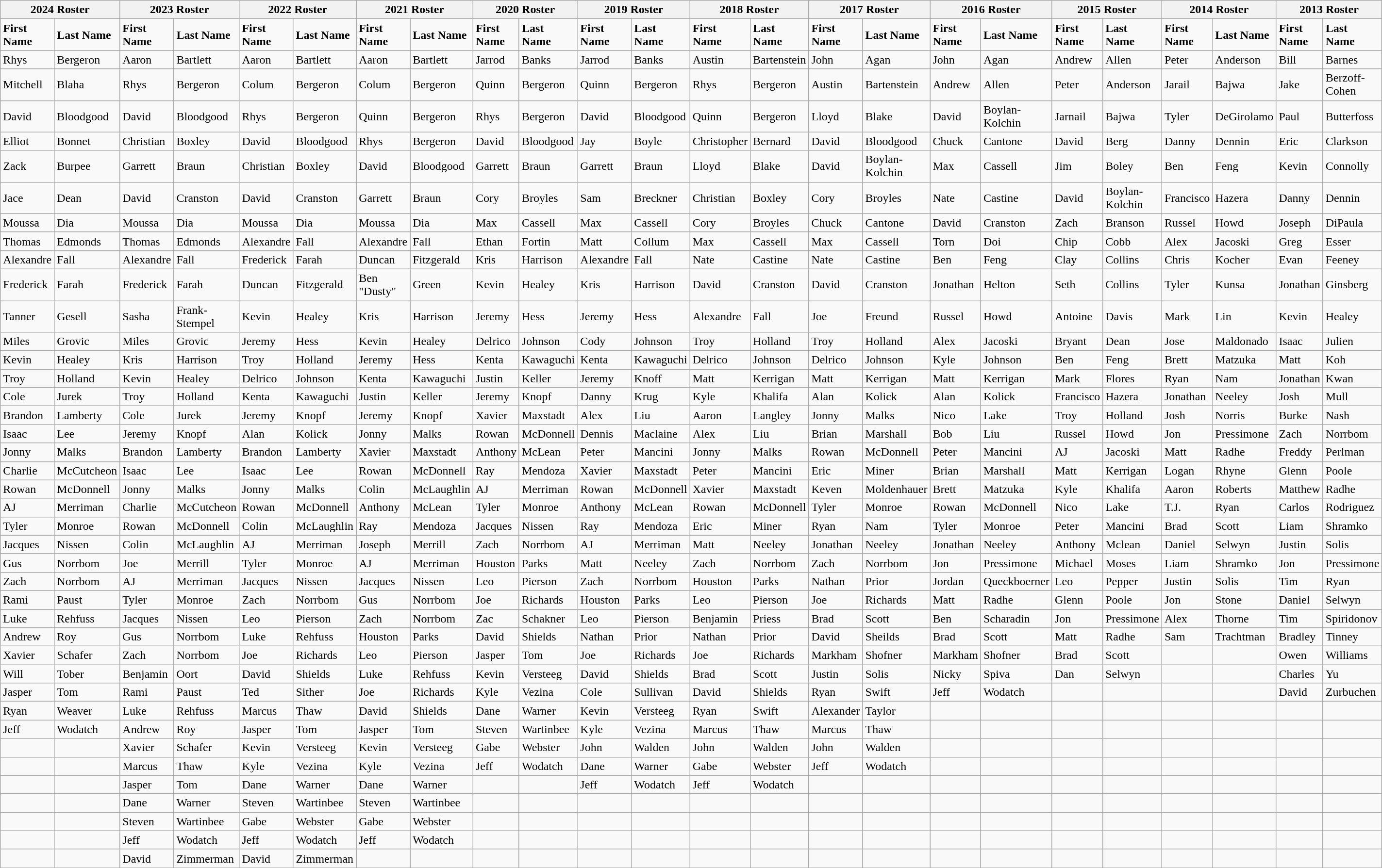<table class="wikitable">
<tr>
<th colspan="2">2024 Roster</th>
<th colspan="2">2023 Roster</th>
<th colspan="2">2022 Roster</th>
<th colspan="2">2021 Roster</th>
<th colspan="2">2020 Roster</th>
<th colspan="2">2019 Roster</th>
<th colspan="2">2018 Roster</th>
<th colspan="2">2017 Roster</th>
<th colspan="2">2016 Roster</th>
<th colspan="2">2015 Roster</th>
<th colspan="2">2014 Roster</th>
<th colspan="2">2013 Roster</th>
</tr>
<tr>
<td><strong>First Name</strong></td>
<td><strong>Last Name</strong></td>
<td><strong>First Name</strong></td>
<td><strong>Last Name</strong></td>
<td><strong>First Name</strong></td>
<td><strong>Last Name</strong></td>
<td><strong>First Name</strong></td>
<td><strong>Last Name</strong></td>
<td><strong>First Name</strong></td>
<td><strong>Last Name</strong></td>
<td><strong>First Name</strong></td>
<td><strong>Last Name</strong></td>
<td><strong>First Name</strong></td>
<td><strong>Last Name</strong></td>
<td><strong>First Name</strong></td>
<td><strong>Last Name</strong></td>
<td><strong>First Name</strong></td>
<td><strong>Last Name</strong></td>
<td><strong>First Name</strong></td>
<td><strong>Last Name</strong></td>
<td><strong>First Name</strong></td>
<td><strong>Last Name</strong></td>
<td><strong>First Name</strong></td>
<td><strong>Last Name</strong></td>
</tr>
<tr>
<td>Rhys</td>
<td>Bergeron</td>
<td>Aaron</td>
<td>Bartlett</td>
<td>Aaron</td>
<td>Bartlett</td>
<td>Aaron</td>
<td>Bartlett</td>
<td>Jarrod</td>
<td>Banks</td>
<td>Jarrod</td>
<td>Banks</td>
<td>Austin</td>
<td>Bartenstein</td>
<td>John</td>
<td>Agan</td>
<td>John</td>
<td>Agan</td>
<td>Andrew</td>
<td>Allen</td>
<td>Peter</td>
<td>Anderson</td>
<td>Bill</td>
<td>Barnes</td>
</tr>
<tr>
<td>Mitchell</td>
<td>Blaha</td>
<td>Rhys</td>
<td>Bergeron</td>
<td>Colum</td>
<td>Bergeron</td>
<td>Colum</td>
<td>Bergeron</td>
<td>Quinn</td>
<td>Bergeron</td>
<td>Quinn</td>
<td>Bergeron</td>
<td>Rhys</td>
<td>Bergeron</td>
<td>Austin</td>
<td>Bartenstein</td>
<td>Andrew</td>
<td>Allen</td>
<td>Peter</td>
<td>Anderson</td>
<td>Jarail</td>
<td>Bajwa</td>
<td>Jake</td>
<td>Berzoff-Cohen</td>
</tr>
<tr>
<td>David</td>
<td>Bloodgood</td>
<td>David</td>
<td>Bloodgood</td>
<td>Rhys</td>
<td>Bergeron</td>
<td>Quinn</td>
<td>Bergeron</td>
<td>Rhys</td>
<td>Bergeron</td>
<td>David</td>
<td>Bloodgood</td>
<td>Quinn</td>
<td>Bergeron</td>
<td>Lloyd</td>
<td>Blake</td>
<td>David</td>
<td>Boylan-Kolchin</td>
<td>Jarnail</td>
<td>Bajwa</td>
<td>Tyler</td>
<td>DeGirolamo</td>
<td>Paul</td>
<td>Butterfoss</td>
</tr>
<tr>
<td>Elliot</td>
<td>Bonnet</td>
<td>Christian</td>
<td>Boxley</td>
<td>David</td>
<td>Bloodgood</td>
<td>Rhys</td>
<td>Bergeron</td>
<td>David</td>
<td>Bloodgood</td>
<td>Jay</td>
<td>Boyle</td>
<td>Christopher</td>
<td>Bernard</td>
<td>David</td>
<td>Bloodgood</td>
<td>Chuck</td>
<td>Cantone</td>
<td>David</td>
<td>Berg</td>
<td>Danny</td>
<td>Dennin</td>
<td>Eric</td>
<td>Clarkson</td>
</tr>
<tr>
<td>Zack</td>
<td>Burpee</td>
<td>Garrett</td>
<td>Braun</td>
<td>Christian</td>
<td>Boxley</td>
<td>David</td>
<td>Bloodgood</td>
<td>Garrett</td>
<td>Braun</td>
<td>Garrett</td>
<td>Braun</td>
<td>Lloyd</td>
<td>Blake</td>
<td>David</td>
<td>Boylan-Kolchin</td>
<td>Max</td>
<td>Cassell</td>
<td>Jim</td>
<td>Boley</td>
<td>Ben</td>
<td>Feng</td>
<td>Kevin</td>
<td>Connolly</td>
</tr>
<tr>
<td>Jace</td>
<td>Dean</td>
<td>David</td>
<td>Cranston</td>
<td>David</td>
<td>Cranston</td>
<td>Garrett</td>
<td>Braun</td>
<td>Cory</td>
<td>Broyles</td>
<td>Sam</td>
<td>Breckner</td>
<td>Christian</td>
<td>Boxley</td>
<td>Cory</td>
<td>Broyles</td>
<td>Nate</td>
<td>Castine</td>
<td>David</td>
<td>Boylan-Kolchin</td>
<td>Francisco</td>
<td>Hazera</td>
<td>Danny</td>
<td>Dennin</td>
</tr>
<tr>
<td>Moussa</td>
<td>Dia</td>
<td>Moussa</td>
<td>Dia</td>
<td>Moussa</td>
<td>Dia</td>
<td>Moussa</td>
<td>Dia</td>
<td>Max</td>
<td>Cassell</td>
<td>Max</td>
<td>Cassell</td>
<td>Cory</td>
<td>Broyles</td>
<td>Chuck</td>
<td>Cantone</td>
<td>David</td>
<td>Cranston</td>
<td>Zach</td>
<td>Branson</td>
<td>Russel</td>
<td>Howd</td>
<td>Joseph</td>
<td>DiPaula</td>
</tr>
<tr>
<td>Thomas</td>
<td>Edmonds</td>
<td>Thomas</td>
<td>Edmonds</td>
<td>Alexandre</td>
<td>Fall</td>
<td>Alexandre</td>
<td>Fall</td>
<td>Ethan</td>
<td>Fortin</td>
<td>Matt</td>
<td>Collum</td>
<td>Max</td>
<td>Cassell</td>
<td>Max</td>
<td>Cassell</td>
<td>Torn</td>
<td>Doi</td>
<td>Chip</td>
<td>Cobb</td>
<td>Alex</td>
<td>Jacoski</td>
<td>Greg</td>
<td>Esser</td>
</tr>
<tr>
<td>Alexandre</td>
<td>Fall</td>
<td>Alexandre</td>
<td>Fall</td>
<td>Frederick</td>
<td>Farah</td>
<td>Duncan</td>
<td>Fitzgerald</td>
<td>Kris</td>
<td>Harrison</td>
<td>Alexandre</td>
<td>Fall</td>
<td>Nate</td>
<td>Castine</td>
<td>Nate</td>
<td>Castine</td>
<td>Ben</td>
<td>Feng</td>
<td>Clay</td>
<td>Collins</td>
<td>Chris</td>
<td>Kocher</td>
<td>Evan</td>
<td>Feeney</td>
</tr>
<tr>
<td>Frederick</td>
<td>Farah</td>
<td>Frederick</td>
<td>Farah</td>
<td>Duncan</td>
<td>Fitzgerald</td>
<td>Ben "Dusty"</td>
<td>Green</td>
<td>Kevin</td>
<td>Healey</td>
<td>Kris</td>
<td>Harrison</td>
<td>David</td>
<td>Cranston</td>
<td>David</td>
<td>Cranston</td>
<td>Jonathan</td>
<td>Helton</td>
<td>Seth</td>
<td>Collins</td>
<td>Tyler</td>
<td>Kunsa</td>
<td>Jonathan</td>
<td>Ginsberg</td>
</tr>
<tr>
<td>Tanner</td>
<td>Gesell</td>
<td>Sasha</td>
<td>Frank-Stempel</td>
<td>Kevin</td>
<td>Healey</td>
<td>Kris</td>
<td>Harrison</td>
<td>Jeremy</td>
<td>Hess</td>
<td>Jeremy</td>
<td>Hess</td>
<td>Alexandre</td>
<td>Fall</td>
<td>Joe</td>
<td>Freund</td>
<td>Russel</td>
<td>Howd</td>
<td>Antoine</td>
<td>Davis</td>
<td>Mark</td>
<td>Lin</td>
<td>Kevin</td>
<td>Healey</td>
</tr>
<tr>
<td>Miles</td>
<td>Grovic</td>
<td>Miles</td>
<td>Grovic</td>
<td>Jeremy</td>
<td>Hess</td>
<td>Kevin</td>
<td>Healey</td>
<td>Delrico</td>
<td>Johnson</td>
<td>Cody</td>
<td>Johnson</td>
<td>Troy</td>
<td>Holland</td>
<td>Troy</td>
<td>Holland</td>
<td>Alex</td>
<td>Jacoski</td>
<td>Bryant</td>
<td>Dean</td>
<td>Jose</td>
<td>Maldonado</td>
<td>Isaac</td>
<td>Julien</td>
</tr>
<tr>
<td>Kevin</td>
<td>Healey</td>
<td>Kris</td>
<td>Harrison</td>
<td>Troy</td>
<td>Holland</td>
<td>Jeremy</td>
<td>Hess</td>
<td>Kenta</td>
<td>Kawaguchi</td>
<td>Kenta</td>
<td>Kawaguchi</td>
<td>Delrico</td>
<td>Johnson</td>
<td>Delrico</td>
<td>Johnson</td>
<td>Kyle</td>
<td>Johnson</td>
<td>Ben</td>
<td>Feng</td>
<td>Brett</td>
<td>Matzuka</td>
<td>Matt</td>
<td>Koh</td>
</tr>
<tr>
<td>Troy</td>
<td>Holland</td>
<td>Kevin</td>
<td>Healey</td>
<td>Delrico</td>
<td>Johnson</td>
<td>Kenta</td>
<td>Kawaguchi</td>
<td>Justin</td>
<td>Keller</td>
<td>Jeremy</td>
<td>Knoff</td>
<td>Matt</td>
<td>Kerrigan</td>
<td>Matt</td>
<td>Kerrigan</td>
<td>Matt</td>
<td>Kerrigan</td>
<td>Mark</td>
<td>Flores</td>
<td>Ryan</td>
<td>Nam</td>
<td>Jonathan</td>
<td>Kwan</td>
</tr>
<tr>
<td>Cole</td>
<td>Jurek</td>
<td>Troy</td>
<td>Holland</td>
<td>Kenta</td>
<td>Kawaguchi</td>
<td>Justin</td>
<td>Keller</td>
<td>Jeremy</td>
<td>Knopf</td>
<td>Danny</td>
<td>Krug</td>
<td>Kyle</td>
<td>Khalifa</td>
<td>Alan</td>
<td>Kolick</td>
<td>Alan</td>
<td>Kolick</td>
<td>Francisco</td>
<td>Hazera</td>
<td>Jonathan</td>
<td>Neeley</td>
<td>Josh</td>
<td>Mull</td>
</tr>
<tr>
<td>Brandon</td>
<td>Lamberty</td>
<td>Cole</td>
<td>Jurek</td>
<td>Jeremy</td>
<td>Knopf</td>
<td>Jeremy</td>
<td>Knopf</td>
<td>Xavier</td>
<td>Maxstadt</td>
<td>Alex</td>
<td>Liu</td>
<td>Aaron</td>
<td>Langley</td>
<td>Jonny</td>
<td>Malks</td>
<td>Nico</td>
<td>Lake</td>
<td>Troy</td>
<td>Holland</td>
<td>Josh</td>
<td>Norris</td>
<td>Burke</td>
<td>Nash</td>
</tr>
<tr>
<td>Isaac</td>
<td>Lee</td>
<td>Jeremy</td>
<td>Knopf</td>
<td>Alan</td>
<td>Kolick</td>
<td>Jonny</td>
<td>Malks</td>
<td>Rowan</td>
<td>McDonnell</td>
<td>Dennis</td>
<td>Maclaine</td>
<td>Alex</td>
<td>Liu</td>
<td>Brian</td>
<td>Marshall</td>
<td>Bob</td>
<td>Liu</td>
<td>Russel</td>
<td>Howd</td>
<td>Jon</td>
<td>Pressimone</td>
<td>Zach</td>
<td>Norrbom</td>
</tr>
<tr>
<td>Jonny</td>
<td>Malks</td>
<td>Brandon</td>
<td>Lamberty</td>
<td>Brandon</td>
<td>Lamberty</td>
<td>Xavier</td>
<td>Maxstadt</td>
<td>Anthony</td>
<td>McLean</td>
<td>Peter</td>
<td>Mancini</td>
<td>Jonny</td>
<td>Malks</td>
<td>Rowan</td>
<td>McDonnell</td>
<td>Peter</td>
<td>Mancini</td>
<td>AJ</td>
<td>Jacoski</td>
<td>Matt</td>
<td>Radhe</td>
<td>Freddy</td>
<td>Perlman</td>
</tr>
<tr>
<td>Charlie</td>
<td>McCutcheon</td>
<td>Isaac</td>
<td>Lee</td>
<td>Isaac</td>
<td>Lee</td>
<td>Rowan</td>
<td>McDonnell</td>
<td>Ray</td>
<td>Mendoza</td>
<td>Xavier</td>
<td>Maxstadt</td>
<td>Peter</td>
<td>Mancini</td>
<td>Eric</td>
<td>Miner</td>
<td>Brian</td>
<td>Marshall</td>
<td>Matt</td>
<td>Kerrigan</td>
<td>Logan</td>
<td>Rhyne</td>
<td>Glenn</td>
<td>Poole</td>
</tr>
<tr>
<td>Rowan</td>
<td>McDonnell</td>
<td>Jonny</td>
<td>Malks</td>
<td>Jonny</td>
<td>Malks</td>
<td>Colin</td>
<td>McLaughlin</td>
<td>AJ</td>
<td>Merriman</td>
<td>Rowan</td>
<td>McDonnell</td>
<td>Xavier</td>
<td>Maxstadt</td>
<td>Keven</td>
<td>Moldenhauer</td>
<td>Brett</td>
<td>Matzuka</td>
<td>Kyle</td>
<td>Khalifa</td>
<td>Aaron</td>
<td>Roberts</td>
<td>Matthew</td>
<td>Radhe</td>
</tr>
<tr>
<td>AJ</td>
<td>Merriman</td>
<td>Charlie</td>
<td>McCutcheon</td>
<td>Rowan</td>
<td>McDonnell</td>
<td>Anthony</td>
<td>McLean</td>
<td>Tyler</td>
<td>Monroe</td>
<td>Anthony</td>
<td>McLean</td>
<td>Rowan</td>
<td>McDonnell</td>
<td>Tyler</td>
<td>Monroe</td>
<td>Rowan</td>
<td>McDonnell</td>
<td>Nico</td>
<td>Lake</td>
<td>T.J.</td>
<td>Ryan</td>
<td>Carlos</td>
<td>Rodriguez</td>
</tr>
<tr>
<td>Tyler</td>
<td>Monroe</td>
<td>Rowan</td>
<td>McDonnell</td>
<td>Colin</td>
<td>McLaughlin</td>
<td>Ray</td>
<td>Mendoza</td>
<td>Jacques</td>
<td>Nissen</td>
<td>Ray</td>
<td>Mendoza</td>
<td>Eric</td>
<td>Miner</td>
<td>Ryan</td>
<td>Nam</td>
<td>Tyler</td>
<td>Monroe</td>
<td>Peter</td>
<td>Mancini</td>
<td>Brad</td>
<td>Scott</td>
<td>Liam</td>
<td>Shramko</td>
</tr>
<tr>
<td>Jacques</td>
<td>Nissen</td>
<td>Colin</td>
<td>McLaughlin</td>
<td>AJ</td>
<td>Merriman</td>
<td>Joseph</td>
<td>Merrill</td>
<td>Zach</td>
<td>Norrbom</td>
<td>AJ</td>
<td>Merriman</td>
<td>Matt</td>
<td>Neeley</td>
<td>Jonathan</td>
<td>Neeley</td>
<td>Jonathan</td>
<td>Neeley</td>
<td>Anthony</td>
<td>Mclean</td>
<td>Daniel</td>
<td>Selwyn</td>
<td>Justin</td>
<td>Solis</td>
</tr>
<tr>
<td>Gus</td>
<td>Norrbom</td>
<td>Joe</td>
<td>Merrill</td>
<td>Tyler</td>
<td>Monroe</td>
<td>AJ</td>
<td>Merriman</td>
<td>Houston</td>
<td>Parks</td>
<td>Matt</td>
<td>Neeley</td>
<td>Zach</td>
<td>Norrbom</td>
<td>Zach</td>
<td>Norrbom</td>
<td>Jon</td>
<td>Pressimone</td>
<td>Michael</td>
<td>Moses</td>
<td>Liam</td>
<td>Shramko</td>
<td>Jon</td>
<td>Pressimone</td>
</tr>
<tr>
<td>Zach</td>
<td>Norrbom</td>
<td>AJ</td>
<td>Merriman</td>
<td>Jacques</td>
<td>Nissen</td>
<td>Jacques</td>
<td>Nissen</td>
<td>Leo</td>
<td>Pierson</td>
<td>Zach</td>
<td>Norrbom</td>
<td>Houston</td>
<td>Parks</td>
<td>Nathan</td>
<td>Prior</td>
<td>Jordan</td>
<td>Queckboerner</td>
<td>Leo</td>
<td>Pepper</td>
<td>Justin</td>
<td>Solis</td>
<td>Tim</td>
<td>Ryan</td>
</tr>
<tr>
<td>Rami</td>
<td>Paust</td>
<td>Tyler</td>
<td>Monroe</td>
<td>Zach</td>
<td>Norrbom</td>
<td>Gus</td>
<td>Norrbom</td>
<td>Joe</td>
<td>Richards</td>
<td>Houston</td>
<td>Parks</td>
<td>Leo</td>
<td>Pierson</td>
<td>Joe</td>
<td>Richards</td>
<td>Matt</td>
<td>Radhe</td>
<td>Glenn</td>
<td>Poole</td>
<td>Jon</td>
<td>Stone</td>
<td>Daniel</td>
<td>Selwyn</td>
</tr>
<tr>
<td>Luke</td>
<td>Rehfuss</td>
<td>Jacques</td>
<td>Nissen</td>
<td>Leo</td>
<td>Pierson</td>
<td>Zach</td>
<td>Norrbom</td>
<td>Zac</td>
<td>Schakner</td>
<td>Leo</td>
<td>Pierson</td>
<td>Benjamin</td>
<td>Priess</td>
<td>Brad</td>
<td>Scott</td>
<td>Ben</td>
<td>Scharadin</td>
<td>Jon</td>
<td>Pressimone</td>
<td>Alex</td>
<td>Thorne</td>
<td>Tim</td>
<td>Spiridonov</td>
</tr>
<tr>
<td>Andrew</td>
<td>Roy</td>
<td>Gus</td>
<td>Norrbom</td>
<td>Luke</td>
<td>Rehfuss</td>
<td>Houston</td>
<td>Parks</td>
<td>David</td>
<td>Shields</td>
<td>Nathan</td>
<td>Prior</td>
<td>Nathan</td>
<td>Prior</td>
<td>David</td>
<td>Sheilds</td>
<td>Brad</td>
<td>Scott</td>
<td>Matt</td>
<td>Radhe</td>
<td>Sam</td>
<td>Trachtman</td>
<td>Bradley</td>
<td>Tinney</td>
</tr>
<tr>
<td>Xavier</td>
<td>Schafer</td>
<td>Zach</td>
<td>Norrbom</td>
<td>Joe</td>
<td>Richards</td>
<td>Leo</td>
<td>Pierson</td>
<td>Jasper</td>
<td>Tom</td>
<td>Joe</td>
<td>Richards</td>
<td>Joe</td>
<td>Richards</td>
<td>Markham</td>
<td>Shofner</td>
<td>Markham</td>
<td>Shofner</td>
<td>Brad</td>
<td>Scott</td>
<td></td>
<td></td>
<td>Owen</td>
<td>Williams</td>
</tr>
<tr>
<td>Will</td>
<td>Tober</td>
<td>Benjamin</td>
<td>Oort</td>
<td>David</td>
<td>Shields</td>
<td>Luke</td>
<td>Rehfuss</td>
<td>Kevin</td>
<td>Versteeg</td>
<td>David</td>
<td>Shields</td>
<td>Brad</td>
<td>Scott</td>
<td>Justin</td>
<td>Solis</td>
<td>Nicky</td>
<td>Spiva</td>
<td>Dan</td>
<td>Selwyn</td>
<td></td>
<td></td>
<td>Charles</td>
<td>Yu</td>
</tr>
<tr>
<td>Jasper</td>
<td>Tom</td>
<td>Rami</td>
<td>Paust</td>
<td>Ted</td>
<td>Sither</td>
<td>Joe</td>
<td>Richards</td>
<td>Kyle</td>
<td>Vezina</td>
<td>Cole</td>
<td>Sullivan</td>
<td>David</td>
<td>Shields</td>
<td>Ryan</td>
<td>Swift</td>
<td>Jeff</td>
<td>Wodatch</td>
<td></td>
<td></td>
<td></td>
<td></td>
<td>David</td>
<td>Zurbuchen</td>
</tr>
<tr>
<td>Ryan</td>
<td>Weaver</td>
<td>Luke</td>
<td>Rehfuss</td>
<td>Marcus</td>
<td>Thaw</td>
<td>David</td>
<td>Shields</td>
<td>Dane</td>
<td>Warner</td>
<td>Kevin</td>
<td>Versteeg</td>
<td>Ryan</td>
<td>Swift</td>
<td>Alexander</td>
<td>Taylor</td>
<td></td>
<td></td>
<td></td>
<td></td>
<td></td>
<td></td>
<td></td>
<td></td>
</tr>
<tr>
<td>Jeff</td>
<td>Wodatch</td>
<td>Andrew</td>
<td>Roy</td>
<td>Jasper</td>
<td>Tom</td>
<td>Jasper</td>
<td>Tom</td>
<td>Steven</td>
<td>Wartinbee</td>
<td>Kyle</td>
<td>Vezina</td>
<td>Marcus</td>
<td>Thaw</td>
<td>Marcus</td>
<td>Thaw</td>
<td></td>
<td></td>
<td></td>
<td></td>
<td></td>
<td></td>
<td></td>
<td></td>
</tr>
<tr>
<td></td>
<td></td>
<td>Xavier</td>
<td>Schafer</td>
<td>Kevin</td>
<td>Versteeg</td>
<td>Kevin</td>
<td>Versteeg</td>
<td>Gabe</td>
<td>Webster</td>
<td>John</td>
<td>Walden</td>
<td>John</td>
<td>Walden</td>
<td>John</td>
<td>Walden</td>
<td></td>
<td></td>
<td></td>
<td></td>
<td></td>
<td></td>
<td></td>
<td></td>
</tr>
<tr>
<td></td>
<td></td>
<td>Marcus</td>
<td>Thaw</td>
<td>Kyle</td>
<td>Vezina</td>
<td>Kyle</td>
<td>Vezina</td>
<td>Jeff</td>
<td>Wodatch</td>
<td>Dane</td>
<td>Warner</td>
<td>Gabe</td>
<td>Webster</td>
<td>Jeff</td>
<td>Wodatch</td>
<td></td>
<td></td>
<td></td>
<td></td>
<td></td>
<td></td>
<td></td>
<td></td>
</tr>
<tr>
<td></td>
<td></td>
<td>Jasper</td>
<td>Tom</td>
<td>Dane</td>
<td>Warner</td>
<td>Dane</td>
<td>Warner</td>
<td></td>
<td></td>
<td>Jeff</td>
<td>Wodatch</td>
<td>Jeff</td>
<td>Wodatch</td>
<td></td>
<td></td>
<td></td>
<td></td>
<td></td>
<td></td>
<td></td>
<td></td>
<td></td>
<td></td>
</tr>
<tr>
<td></td>
<td></td>
<td>Dane</td>
<td>Warner</td>
<td>Steven</td>
<td>Wartinbee</td>
<td>Steven</td>
<td>Wartinbee</td>
<td></td>
<td></td>
<td></td>
<td></td>
<td></td>
<td></td>
<td></td>
<td></td>
<td></td>
<td></td>
<td></td>
<td></td>
<td></td>
<td></td>
<td></td>
<td></td>
</tr>
<tr>
<td></td>
<td></td>
<td>Steven</td>
<td>Wartinbee</td>
<td>Gabe</td>
<td>Webster</td>
<td>Gabe</td>
<td>Webster</td>
<td></td>
<td></td>
<td></td>
<td></td>
<td></td>
<td></td>
<td></td>
<td></td>
<td></td>
<td></td>
<td></td>
<td></td>
<td></td>
<td></td>
<td></td>
<td></td>
</tr>
<tr>
<td></td>
<td></td>
<td>Jeff</td>
<td>Wodatch</td>
<td>Jeff</td>
<td>Wodatch</td>
<td>Jeff</td>
<td>Wodatch</td>
<td></td>
<td></td>
<td></td>
<td></td>
<td></td>
<td></td>
<td></td>
<td></td>
<td></td>
<td></td>
<td></td>
<td></td>
<td></td>
<td></td>
<td></td>
<td></td>
</tr>
<tr>
<td></td>
<td></td>
<td>David</td>
<td>Zimmerman</td>
<td>David</td>
<td>Zimmerman</td>
<td></td>
<td></td>
<td></td>
<td></td>
<td></td>
<td></td>
<td></td>
<td></td>
<td></td>
<td></td>
<td></td>
<td></td>
<td></td>
<td></td>
<td></td>
<td></td>
<td></td>
<td></td>
</tr>
</table>
